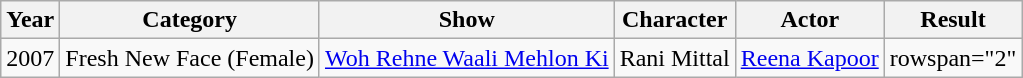<table class="wikitable sortable">
<tr>
<th>Year</th>
<th>Category</th>
<th>Show</th>
<th>Character</th>
<th>Actor</th>
<th>Result</th>
</tr>
<tr>
<td rowspan="2">2007</td>
<td>Fresh New Face (Female)</td>
<td rowspan=2><a href='#'>Woh Rehne Waali Mehlon Ki</a></td>
<td rowspan=2>Rani Mittal</td>
<td rowspan2><a href='#'>Reena Kapoor</a></td>
<td>rowspan="2" </td>
</tr>
</table>
